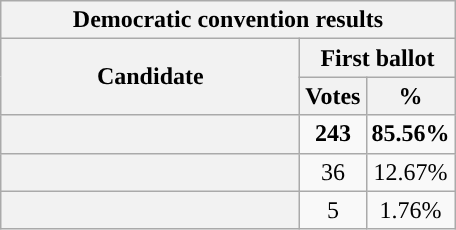<table class="wikitable sortable plainrowheaders">
<tr>
<th colspan="3" >Democratic convention results</th>
</tr>
<tr style="background:#eee; text-align:center;">
<th scope="col" style="width: 12em" rowspan=2>Candidate</th>
<th scope="col"  style="width: 5em" colspan=2>First ballot</th>
</tr>
<tr>
<th>Votes</th>
<th>%</th>
</tr>
<tr>
<th scope="row"><strong></strong></th>
<td style="text-align:center;"><strong>243</strong></td>
<td style="text-align:center;"><strong>85.56%</strong></td>
</tr>
<tr>
<th scope="row"></th>
<td style="text-align:center;">36</td>
<td style="text-align:center;">12.67%</td>
</tr>
<tr>
<th scope="row"></th>
<td style="text-align:center;">5</td>
<td style="text-align:center;">1.76%</td>
</tr>
</table>
